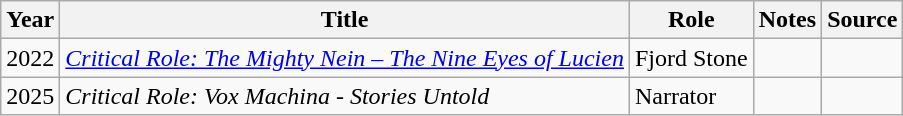<table class="wikitable sortable plainrowheaders">
<tr>
<th scope="col">Year</th>
<th scope="col">Title</th>
<th scope="col">Role</th>
<th class="unsortable" scope="col">Notes</th>
<th class="unsortable" scope="col">Source</th>
</tr>
<tr>
<td>2022</td>
<td><em><a href='#'>Critical Role: The Mighty Nein – The Nine Eyes of Lucien</a></em></td>
<td>Fjord Stone</td>
<td></td>
<td></td>
</tr>
<tr>
<td>2025</td>
<td><em>Critical Role: Vox Machina - Stories Untold</em></td>
<td>Narrator</td>
<td></td>
<td></td>
</tr>
</table>
